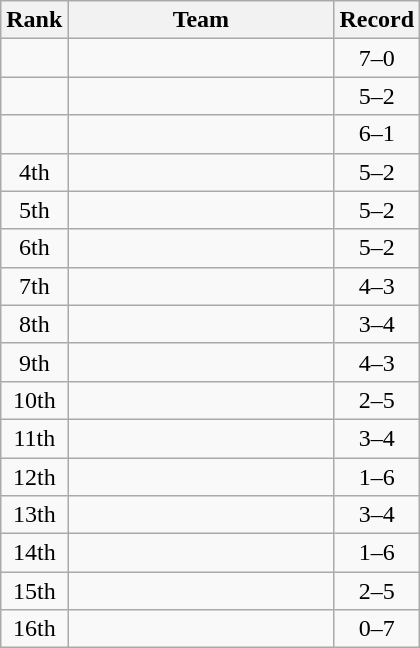<table class=wikitable style="text-align:center;">
<tr>
<th>Rank</th>
<th width=170>Team</th>
<th>Record</th>
</tr>
<tr>
<td></td>
<td align=left></td>
<td>7–0</td>
</tr>
<tr>
<td></td>
<td align=left></td>
<td>5–2</td>
</tr>
<tr>
<td></td>
<td align=left></td>
<td>6–1</td>
</tr>
<tr>
<td>4th</td>
<td align=left></td>
<td>5–2</td>
</tr>
<tr>
<td>5th</td>
<td align=left></td>
<td>5–2</td>
</tr>
<tr>
<td>6th</td>
<td align=left></td>
<td>5–2</td>
</tr>
<tr>
<td>7th</td>
<td align=left></td>
<td>4–3</td>
</tr>
<tr>
<td>8th</td>
<td align=left></td>
<td>3–4</td>
</tr>
<tr>
<td>9th</td>
<td align=left></td>
<td>4–3</td>
</tr>
<tr>
<td>10th</td>
<td align=left></td>
<td>2–5</td>
</tr>
<tr>
<td>11th</td>
<td align=left></td>
<td>3–4</td>
</tr>
<tr>
<td>12th</td>
<td align=left></td>
<td>1–6</td>
</tr>
<tr>
<td>13th</td>
<td align=left></td>
<td>3–4</td>
</tr>
<tr>
<td>14th</td>
<td align=left></td>
<td>1–6</td>
</tr>
<tr>
<td>15th</td>
<td align=left></td>
<td>2–5</td>
</tr>
<tr>
<td>16th</td>
<td align=left></td>
<td>0–7</td>
</tr>
</table>
